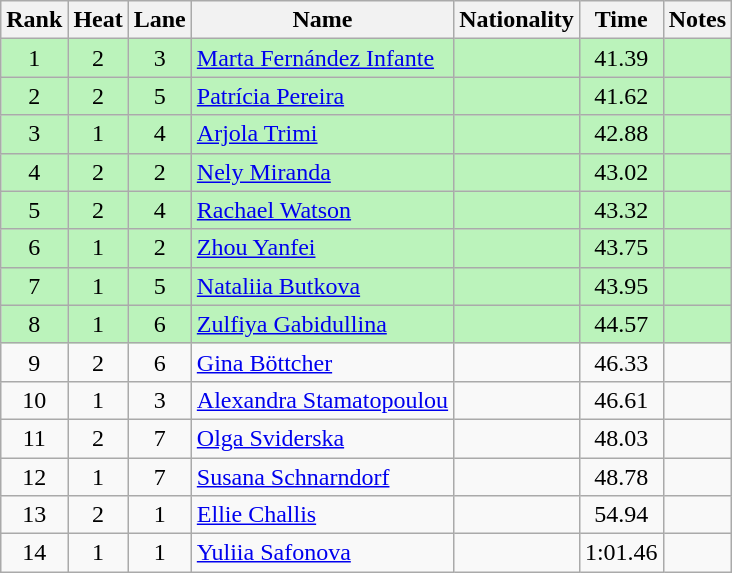<table class="wikitable sortable" style="text-align:center">
<tr>
<th>Rank</th>
<th>Heat</th>
<th>Lane</th>
<th>Name</th>
<th>Nationality</th>
<th>Time</th>
<th>Notes</th>
</tr>
<tr bgcolor=bbf3bb>
<td>1</td>
<td>2</td>
<td>3</td>
<td align=left><a href='#'>Marta Fernández Infante</a></td>
<td align=left></td>
<td>41.39</td>
<td></td>
</tr>
<tr bgcolor=bbf3bb>
<td>2</td>
<td>2</td>
<td>5</td>
<td align=left><a href='#'>Patrícia Pereira</a></td>
<td align=left></td>
<td>41.62</td>
<td></td>
</tr>
<tr bgcolor=bbf3bb>
<td>3</td>
<td>1</td>
<td>4</td>
<td align=left><a href='#'>Arjola Trimi</a></td>
<td align=left></td>
<td>42.88</td>
<td></td>
</tr>
<tr bgcolor=bbf3bb>
<td>4</td>
<td>2</td>
<td>2</td>
<td align=left><a href='#'>Nely Miranda</a></td>
<td align=left></td>
<td>43.02</td>
<td></td>
</tr>
<tr bgcolor=bbf3bb>
<td>5</td>
<td>2</td>
<td>4</td>
<td align=left><a href='#'>Rachael Watson</a></td>
<td align=left></td>
<td>43.32</td>
<td></td>
</tr>
<tr bgcolor=bbf3bb>
<td>6</td>
<td>1</td>
<td>2</td>
<td align=left><a href='#'>Zhou Yanfei</a></td>
<td align=left></td>
<td>43.75</td>
<td></td>
</tr>
<tr bgcolor=bbf3bb>
<td>7</td>
<td>1</td>
<td>5</td>
<td align=left><a href='#'>Nataliia Butkova</a></td>
<td align=left></td>
<td>43.95</td>
<td></td>
</tr>
<tr bgcolor=bbf3bb>
<td>8</td>
<td>1</td>
<td>6</td>
<td align=left><a href='#'>Zulfiya Gabidullina</a></td>
<td align=left></td>
<td>44.57</td>
<td></td>
</tr>
<tr>
<td>9</td>
<td>2</td>
<td>6</td>
<td align=left><a href='#'>Gina Böttcher</a></td>
<td align=left></td>
<td>46.33</td>
<td></td>
</tr>
<tr>
<td>10</td>
<td>1</td>
<td>3</td>
<td align=left><a href='#'>Alexandra Stamatopoulou</a></td>
<td align=left></td>
<td>46.61</td>
<td></td>
</tr>
<tr>
<td>11</td>
<td>2</td>
<td>7</td>
<td align=left><a href='#'>Olga Sviderska</a></td>
<td align=left></td>
<td>48.03</td>
<td></td>
</tr>
<tr>
<td>12</td>
<td>1</td>
<td>7</td>
<td align=left><a href='#'>Susana Schnarndorf</a></td>
<td align=left></td>
<td>48.78</td>
<td></td>
</tr>
<tr>
<td>13</td>
<td>2</td>
<td>1</td>
<td align=left><a href='#'>Ellie Challis</a></td>
<td align=left></td>
<td>54.94</td>
<td></td>
</tr>
<tr>
<td>14</td>
<td>1</td>
<td>1</td>
<td align=left><a href='#'>Yuliia Safonova</a></td>
<td align=left></td>
<td>1:01.46</td>
<td></td>
</tr>
</table>
